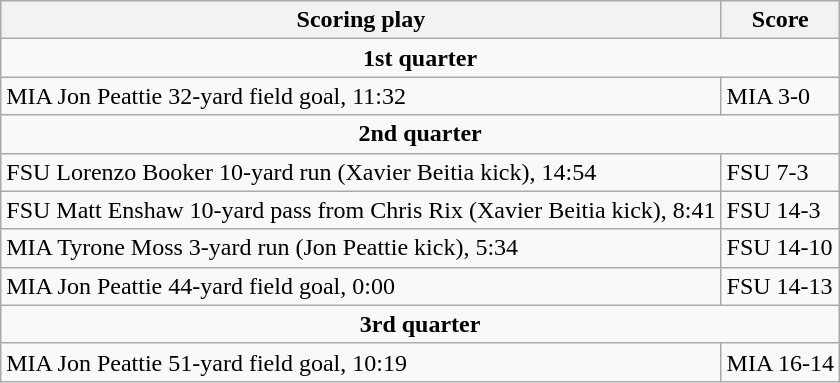<table class="wikitable">
<tr>
<th>Scoring play</th>
<th>Score</th>
</tr>
<tr>
<td colspan="4" style="text-align:center;"><strong>1st quarter</strong></td>
</tr>
<tr>
<td>MIA Jon Peattie 32-yard field goal, 11:32</td>
<td>MIA 3-0</td>
</tr>
<tr>
<td colspan="4" style="text-align:center;"><strong>2nd quarter</strong></td>
</tr>
<tr>
<td>FSU Lorenzo Booker 10-yard run (Xavier Beitia kick), 14:54</td>
<td>FSU 7-3</td>
</tr>
<tr>
<td>FSU Matt Enshaw 10-yard pass from Chris Rix (Xavier Beitia kick), 8:41</td>
<td>FSU 14-3</td>
</tr>
<tr>
<td>MIA Tyrone Moss 3-yard run (Jon Peattie kick), 5:34</td>
<td>FSU 14-10</td>
</tr>
<tr>
<td>MIA Jon Peattie 44-yard field goal, 0:00</td>
<td>FSU 14-13</td>
</tr>
<tr>
<td colspan="4" style="text-align:center;"><strong>3rd quarter</strong></td>
</tr>
<tr>
<td>MIA Jon Peattie 51-yard field goal, 10:19</td>
<td>MIA 16-14</td>
</tr>
</table>
